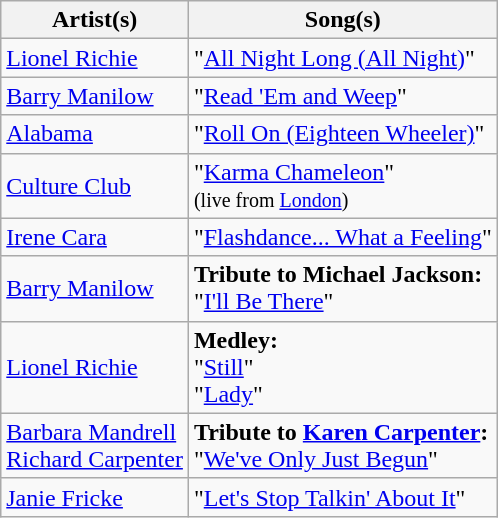<table class="wikitable">
<tr>
<th>Artist(s)</th>
<th>Song(s)</th>
</tr>
<tr>
<td><a href='#'>Lionel Richie</a></td>
<td>"<a href='#'>All Night Long (All Night)</a>"</td>
</tr>
<tr>
<td><a href='#'>Barry Manilow</a></td>
<td>"<a href='#'>Read 'Em and Weep</a>"</td>
</tr>
<tr>
<td><a href='#'>Alabama</a></td>
<td>"<a href='#'>Roll On (Eighteen Wheeler)</a>"</td>
</tr>
<tr>
<td><a href='#'>Culture Club</a></td>
<td>"<a href='#'>Karma Chameleon</a>"<br><small>(live from <a href='#'>London</a>)</small></td>
</tr>
<tr>
<td><a href='#'>Irene Cara</a></td>
<td>"<a href='#'>Flashdance... What a Feeling</a>"</td>
</tr>
<tr>
<td><a href='#'>Barry Manilow</a></td>
<td><strong>Tribute to Michael Jackson:</strong><br>"<a href='#'>I'll Be There</a>"</td>
</tr>
<tr>
<td><a href='#'>Lionel Richie</a></td>
<td><strong>Medley:</strong><br>"<a href='#'>Still</a>"<br>"<a href='#'>Lady</a>"</td>
</tr>
<tr>
<td><a href='#'>Barbara Mandrell</a><br><a href='#'>Richard Carpenter</a></td>
<td><strong>Tribute to <a href='#'>Karen Carpenter</a>:</strong><br>"<a href='#'>We've Only Just Begun</a>"</td>
</tr>
<tr>
<td><a href='#'>Janie Fricke</a></td>
<td>"<a href='#'>Let's Stop Talkin' About It</a>"</td>
</tr>
</table>
